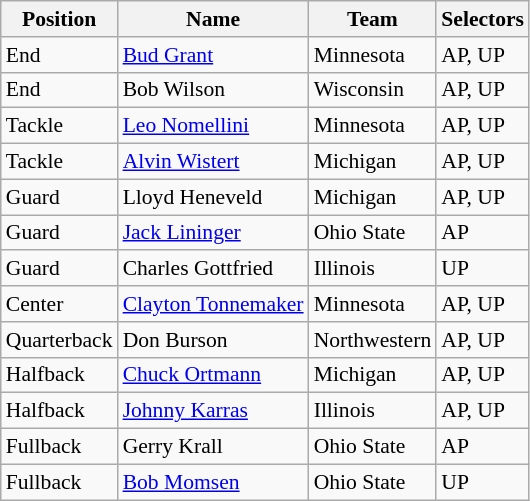<table class="wikitable" style="font-size: 90%">
<tr>
<th>Position</th>
<th>Name</th>
<th>Team</th>
<th>Selectors</th>
</tr>
<tr>
<td>End</td>
<td><a href='#'>Bud Grant</a></td>
<td>Minnesota</td>
<td>AP, UP</td>
</tr>
<tr>
<td>End</td>
<td>Bob Wilson</td>
<td>Wisconsin</td>
<td>AP, UP</td>
</tr>
<tr>
<td>Tackle</td>
<td><a href='#'>Leo Nomellini</a></td>
<td>Minnesota</td>
<td>AP, UP</td>
</tr>
<tr>
<td>Tackle</td>
<td><a href='#'>Alvin Wistert</a></td>
<td>Michigan</td>
<td>AP, UP</td>
</tr>
<tr>
<td>Guard</td>
<td>Lloyd Heneveld</td>
<td>Michigan</td>
<td>AP, UP</td>
</tr>
<tr>
<td>Guard</td>
<td><a href='#'>Jack Lininger</a></td>
<td>Ohio State</td>
<td>AP</td>
</tr>
<tr>
<td>Guard</td>
<td>Charles Gottfried</td>
<td>Illinois</td>
<td>UP</td>
</tr>
<tr>
<td>Center</td>
<td><a href='#'>Clayton Tonnemaker</a></td>
<td>Minnesota</td>
<td>AP, UP</td>
</tr>
<tr>
<td>Quarterback</td>
<td>Don Burson</td>
<td>Northwestern</td>
<td>AP, UP</td>
</tr>
<tr>
<td>Halfback</td>
<td><a href='#'>Chuck Ortmann</a></td>
<td>Michigan</td>
<td>AP, UP</td>
</tr>
<tr>
<td>Halfback</td>
<td><a href='#'>Johnny Karras</a></td>
<td>Illinois</td>
<td>AP, UP</td>
</tr>
<tr>
<td>Fullback</td>
<td>Gerry Krall</td>
<td>Ohio State</td>
<td>AP</td>
</tr>
<tr>
<td>Fullback</td>
<td><a href='#'>Bob Momsen</a></td>
<td>Ohio State</td>
<td>UP</td>
</tr>
</table>
